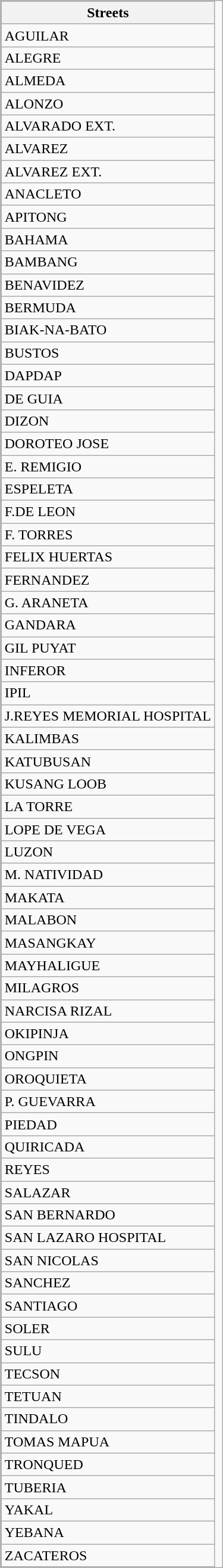<table class="wikitable sortable mw-collapsible" style="margin:auto; width:250px; font-size:100%; text-align:left; display:inline-block;">
<tr>
<th>Streets</th>
</tr>
<tr>
<td>AGUILAR</td>
</tr>
<tr>
<td>ALEGRE</td>
</tr>
<tr>
<td>ALMEDA</td>
</tr>
<tr>
<td>ALONZO</td>
</tr>
<tr>
<td>ALVARADO EXT.</td>
</tr>
<tr>
<td>ALVAREZ</td>
</tr>
<tr>
<td>ALVAREZ EXT.</td>
</tr>
<tr>
<td>ANACLETO</td>
</tr>
<tr>
<td>APITONG</td>
</tr>
<tr>
<td>BAHAMA</td>
</tr>
<tr>
<td>BAMBANG</td>
</tr>
<tr>
<td>BENAVIDEZ</td>
</tr>
<tr>
<td>BERMUDA</td>
</tr>
<tr>
<td>BIAK-NA-BATO</td>
</tr>
<tr>
<td>BUSTOS</td>
</tr>
<tr>
<td>DAPDAP</td>
</tr>
<tr>
<td>DE GUIA</td>
</tr>
<tr>
<td>DIZON</td>
</tr>
<tr>
<td>DOROTEO JOSE</td>
</tr>
<tr>
<td>E. REMIGIO</td>
</tr>
<tr>
<td>ESPELETA</td>
</tr>
<tr>
<td>F.DE LEON</td>
</tr>
<tr>
<td>F. TORRES</td>
</tr>
<tr>
<td>FELIX HUERTAS</td>
</tr>
<tr>
<td>FERNANDEZ</td>
</tr>
<tr>
<td>G. ARANETA</td>
</tr>
<tr>
<td>GANDARA</td>
</tr>
<tr>
<td>GIL PUYAT</td>
</tr>
<tr>
<td>INFEROR</td>
</tr>
<tr>
<td>IPIL</td>
</tr>
<tr>
<td>J.REYES MEMORIAL HOSPITAL</td>
</tr>
<tr>
<td>KALIMBAS</td>
</tr>
<tr>
<td>KATUBUSAN</td>
</tr>
<tr>
<td>KUSANG LOOB</td>
</tr>
<tr>
<td>LA TORRE</td>
</tr>
<tr>
<td>LOPE DE VEGA</td>
</tr>
<tr>
<td>LUZON</td>
</tr>
<tr>
<td>M. NATIVIDAD</td>
</tr>
<tr>
<td>MAKATA</td>
</tr>
<tr>
<td>MALABON</td>
</tr>
<tr>
<td>MASANGKAY</td>
</tr>
<tr>
<td>MAYHALIGUE</td>
</tr>
<tr>
<td>MILAGROS</td>
</tr>
<tr>
<td>NARCISA RIZAL</td>
</tr>
<tr>
<td>OKIPINJA</td>
</tr>
<tr>
<td>ONGPIN</td>
</tr>
<tr>
<td>OROQUIETA</td>
</tr>
<tr>
<td>P. GUEVARRA</td>
</tr>
<tr>
<td>PIEDAD</td>
</tr>
<tr>
<td>QUIRICADA</td>
</tr>
<tr>
<td>REYES</td>
</tr>
<tr>
<td>SALAZAR</td>
</tr>
<tr>
<td>SAN BERNARDO</td>
</tr>
<tr>
<td>SAN LAZARO HOSPITAL</td>
</tr>
<tr>
<td>SAN NICOLAS</td>
</tr>
<tr>
<td>SANCHEZ</td>
</tr>
<tr>
<td>SANTIAGO</td>
</tr>
<tr>
<td>SOLER</td>
</tr>
<tr>
<td>SULU</td>
</tr>
<tr>
<td>TECSON</td>
</tr>
<tr>
<td>TETUAN</td>
</tr>
<tr>
<td>TINDALO</td>
</tr>
<tr>
<td>TOMAS MAPUA</td>
</tr>
<tr>
<td>TRONQUED</td>
</tr>
<tr>
<td>TUBERIA</td>
</tr>
<tr>
<td>YAKAL</td>
</tr>
<tr>
<td>YEBANA</td>
</tr>
<tr>
<td>ZACATEROS</td>
</tr>
</table>
